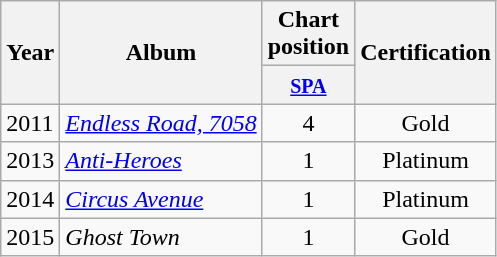<table class="wikitable">
<tr>
<th rowspan="2">Year</th>
<th rowspan="2">Album</th>
<th>Chart position</th>
<th rowspan="2">Certification</th>
</tr>
<tr>
<th width="20"><small><a href='#'>SPA</a><br></small></th>
</tr>
<tr>
<td>2011</td>
<td><em><a href='#'>Endless Road, 7058</a></em></td>
<td align="center">4</td>
<td align="center">Gold</td>
</tr>
<tr>
<td>2013</td>
<td><em><a href='#'>Anti-Heroes</a></em></td>
<td align="center">1</td>
<td align="center">Platinum</td>
</tr>
<tr>
<td>2014</td>
<td><em><a href='#'>Circus Avenue</a></em></td>
<td align="center">1</td>
<td align="center">Platinum</td>
</tr>
<tr>
<td>2015</td>
<td><em>Ghost Town</em></td>
<td align="center">1</td>
<td align="center">Gold</td>
</tr>
</table>
